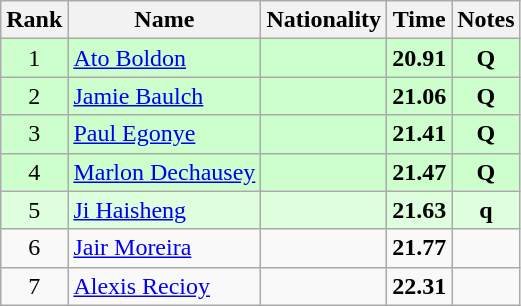<table class="wikitable sortable" style="text-align:center">
<tr>
<th>Rank</th>
<th>Name</th>
<th>Nationality</th>
<th>Time</th>
<th>Notes</th>
</tr>
<tr bgcolor=ccffcc>
<td>1</td>
<td align=left><a href='#'>Ato Boldon</a></td>
<td align=left></td>
<td><strong>20.91</strong></td>
<td><strong>Q</strong></td>
</tr>
<tr bgcolor=ccffcc>
<td>2</td>
<td align=left><a href='#'>Jamie Baulch</a></td>
<td align=left></td>
<td><strong>21.06</strong></td>
<td><strong>Q</strong></td>
</tr>
<tr bgcolor=ccffcc>
<td>3</td>
<td align=left><a href='#'>Paul Egonye</a></td>
<td align=left></td>
<td><strong>21.41</strong></td>
<td><strong>Q</strong></td>
</tr>
<tr bgcolor=ccffcc>
<td>4</td>
<td align=left><a href='#'>Marlon Dechausey</a></td>
<td align=left></td>
<td><strong>21.47</strong></td>
<td><strong>Q</strong></td>
</tr>
<tr bgcolor=ddffdd>
<td>5</td>
<td align=left><a href='#'>Ji Haisheng</a></td>
<td align=left></td>
<td><strong>21.63</strong></td>
<td><strong>q</strong></td>
</tr>
<tr>
<td>6</td>
<td align=left><a href='#'>Jair Moreira</a></td>
<td align=left></td>
<td><strong>21.77</strong></td>
<td></td>
</tr>
<tr>
<td>7</td>
<td align=left><a href='#'>Alexis Recioy</a></td>
<td align=left></td>
<td><strong>22.31</strong></td>
<td></td>
</tr>
</table>
